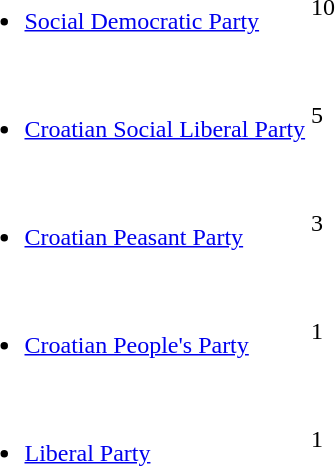<table>
<tr>
<td><br><ul><li><a href='#'>Social Democratic Party</a></li></ul></td>
<td><div>10</div></td>
</tr>
<tr>
<td><br><ul><li><a href='#'>Croatian Social Liberal Party</a></li></ul></td>
<td><div>5</div></td>
</tr>
<tr>
<td><br><ul><li><a href='#'>Croatian Peasant Party</a></li></ul></td>
<td><div>3</div></td>
</tr>
<tr>
<td><br><ul><li><a href='#'>Croatian People's Party</a></li></ul></td>
<td><div>1</div></td>
</tr>
<tr>
<td><br><ul><li><a href='#'>Liberal Party</a></li></ul></td>
<td><div>1</div></td>
</tr>
</table>
